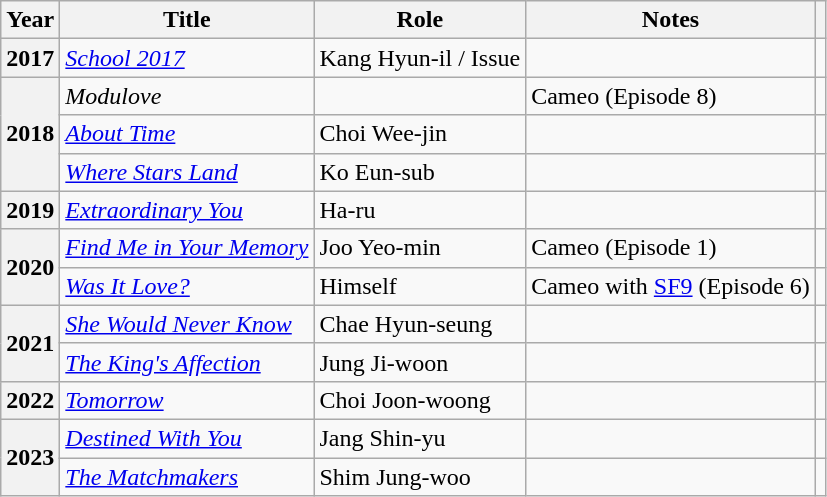<table class="wikitable plainrowheaders sortable">
<tr>
<th scope="col">Year</th>
<th scope="col">Title</th>
<th scope="col">Role</th>
<th scope="col">Notes</th>
<th scope="col" class="unsortable"></th>
</tr>
<tr>
<th scope="row">2017</th>
<td><em><a href='#'>School 2017</a></em></td>
<td>Kang Hyun-il / Issue</td>
<td></td>
<td style="text-align:center"></td>
</tr>
<tr>
<th scope="row" rowspan="3">2018</th>
<td><em>Modulove</em></td>
<td></td>
<td>Cameo (Episode 8)</td>
<td style="text-align:center"></td>
</tr>
<tr>
<td><em><a href='#'>About Time</a></em></td>
<td>Choi Wee-jin</td>
<td></td>
<td style="text-align:center"></td>
</tr>
<tr>
<td><em><a href='#'>Where Stars Land</a></em></td>
<td>Ko Eun-sub</td>
<td></td>
<td style="text-align:center"></td>
</tr>
<tr>
<th scope="row">2019</th>
<td><em><a href='#'>Extraordinary You</a></em></td>
<td>Ha-ru</td>
<td></td>
<td style="text-align:center"></td>
</tr>
<tr>
<th scope="row" rowspan="2">2020</th>
<td><em><a href='#'>Find Me in Your Memory</a></em></td>
<td>Joo Yeo-min</td>
<td>Cameo (Episode 1)</td>
<td style="text-align:center"></td>
</tr>
<tr>
<td><em><a href='#'>Was It Love?</a> </em></td>
<td>Himself</td>
<td>Cameo with <a href='#'>SF9</a> (Episode 6)</td>
<td style="text-align:center"></td>
</tr>
<tr>
<th scope="row" rowspan="2">2021</th>
<td><em><a href='#'>She Would Never Know</a></em></td>
<td>Chae Hyun-seung</td>
<td></td>
<td style="text-align:center"></td>
</tr>
<tr>
<td><em><a href='#'>The King's Affection</a></em></td>
<td>Jung Ji-woon</td>
<td></td>
<td style="text-align:center"></td>
</tr>
<tr>
<th scope="row">2022</th>
<td><em><a href='#'>Tomorrow</a></em></td>
<td>Choi Joon-woong</td>
<td></td>
<td style="text-align:center"></td>
</tr>
<tr>
<th scope="row" rowspan="2">2023</th>
<td><em><a href='#'>Destined With You</a></em></td>
<td>Jang Shin-yu</td>
<td></td>
<td style="text-align:center"></td>
</tr>
<tr>
<td><em><a href='#'>The Matchmakers</a></em></td>
<td>Shim Jung-woo</td>
<td></td>
<td style="text-align:center"></td>
</tr>
</table>
